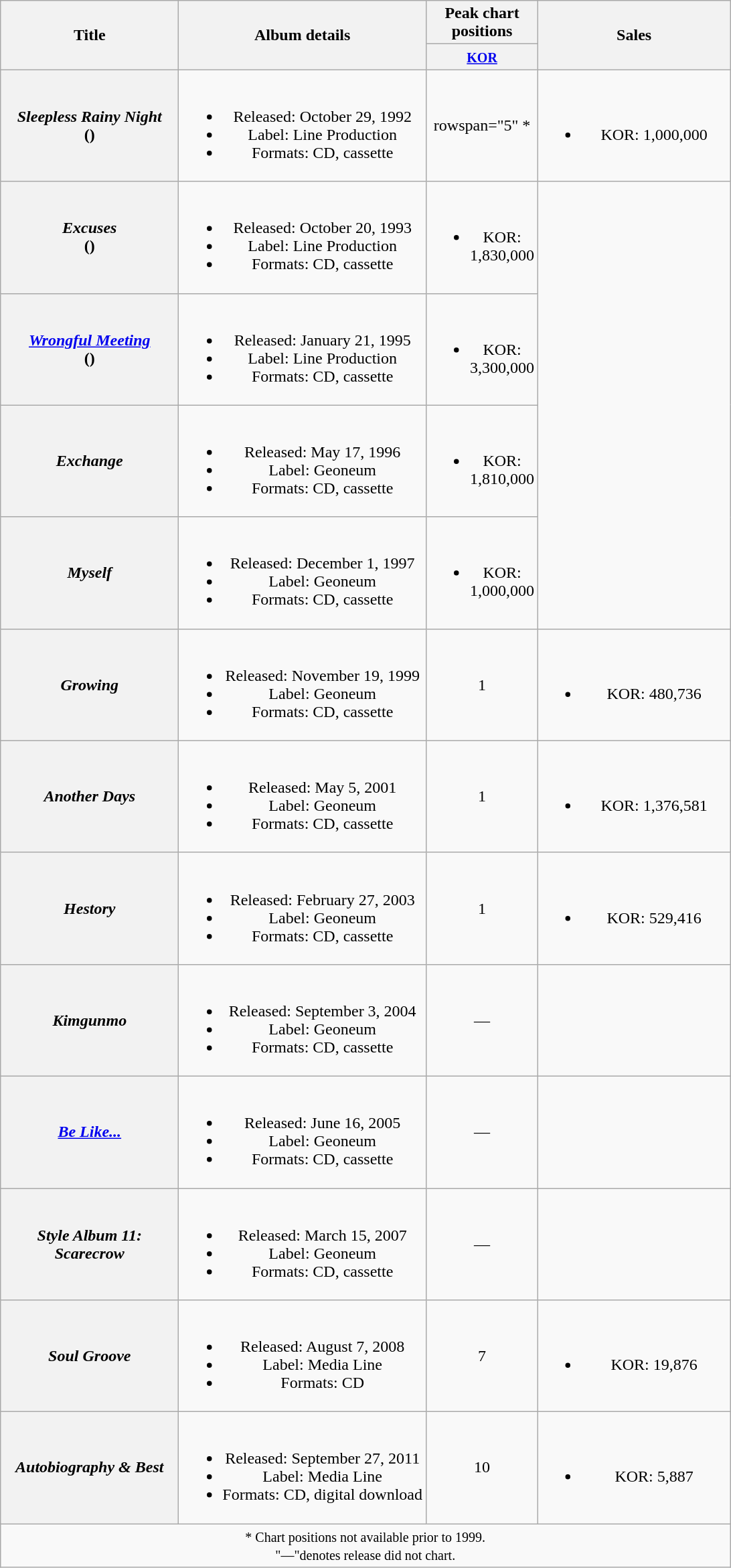<table class="wikitable plainrowheaders" style="text-align:center;">
<tr>
<th scope="col" rowspan="2" width="170">Title</th>
<th scope="col" rowspan="2">Album details</th>
<th scope="col" colspan="1" style="width:5em;">Peak chart positions</th>
<th scope="col" rowspan="2" style="width:11.5em;">Sales</th>
</tr>
<tr>
<th><small><a href='#'>KOR</a></small><br></th>
</tr>
<tr>
<th scope="row"><em>Sleepless Rainy Night</em><br>()</th>
<td><br><ul><li>Released: October 29, 1992</li><li>Label: Line Production</li><li>Formats: CD, cassette</li></ul></td>
<td>rowspan="5" *</td>
<td><br><ul><li>KOR: 1,000,000</li></ul></td>
</tr>
<tr>
<th scope="row"><em>Excuses</em><br>()</th>
<td><br><ul><li>Released: October 20, 1993</li><li>Label: Line Production</li><li>Formats: CD, cassette</li></ul></td>
<td><br><ul><li>KOR: 1,830,000</li></ul></td>
</tr>
<tr>
<th scope="row"><em><a href='#'>Wrongful Meeting</a></em><br>()</th>
<td><br><ul><li>Released: January 21, 1995</li><li>Label: Line Production</li><li>Formats: CD, cassette</li></ul></td>
<td><br><ul><li>KOR: 3,300,000</li></ul></td>
</tr>
<tr>
<th scope="row"><em>Exchange</em></th>
<td><br><ul><li>Released: May 17, 1996</li><li>Label: Geoneum</li><li>Formats: CD, cassette</li></ul></td>
<td><br><ul><li>KOR: 1,810,000</li></ul></td>
</tr>
<tr>
<th scope="row"><em>Myself</em></th>
<td><br><ul><li>Released: December 1, 1997</li><li>Label: Geoneum</li><li>Formats: CD, cassette</li></ul></td>
<td><br><ul><li>KOR: 1,000,000</li></ul></td>
</tr>
<tr>
<th scope="row"><em>Growing</em></th>
<td><br><ul><li>Released: November 19, 1999</li><li>Label: Geoneum</li><li>Formats: CD, cassette</li></ul></td>
<td>1</td>
<td><br><ul><li>KOR: 480,736</li></ul></td>
</tr>
<tr>
<th scope="row"><em>Another Days</em></th>
<td><br><ul><li>Released: May 5, 2001</li><li>Label: Geoneum</li><li>Formats: CD, cassette</li></ul></td>
<td>1</td>
<td><br><ul><li>KOR: 1,376,581</li></ul></td>
</tr>
<tr>
<th scope="row"><em>Hestory</em></th>
<td><br><ul><li>Released: February 27, 2003</li><li>Label: Geoneum</li><li>Formats: CD, cassette</li></ul></td>
<td>1</td>
<td><br><ul><li>KOR: 529,416</li></ul></td>
</tr>
<tr>
<th scope="row"><em>Kimgunmo</em></th>
<td><br><ul><li>Released: September 3, 2004</li><li>Label: Geoneum</li><li>Formats: CD, cassette</li></ul></td>
<td>—</td>
<td></td>
</tr>
<tr>
<th scope="row"><em><a href='#'>Be Like...</a></em></th>
<td><br><ul><li>Released: June 16, 2005</li><li>Label: Geoneum</li><li>Formats: CD, cassette</li></ul></td>
<td>—</td>
<td></td>
</tr>
<tr>
<th scope="row"><em>Style Album 11: Scarecrow</em><br></th>
<td><br><ul><li>Released: March 15, 2007</li><li>Label: Geoneum</li><li>Formats: CD, cassette</li></ul></td>
<td>—</td>
<td></td>
</tr>
<tr>
<th scope="row"><em>Soul Groove</em></th>
<td><br><ul><li>Released: August 7, 2008</li><li>Label: Media Line</li><li>Formats: CD</li></ul></td>
<td>7</td>
<td><br><ul><li>KOR: 19,876</li></ul></td>
</tr>
<tr>
<th scope="row"><em>Autobiography & Best</em><br></th>
<td><br><ul><li>Released: September 27, 2011</li><li>Label: Media Line</li><li>Formats: CD, digital download</li></ul></td>
<td>10</td>
<td><br><ul><li>KOR: 5,887</li></ul></td>
</tr>
<tr>
<td colspan="4" align="center"><small>* Chart positions not available prior to 1999.<br>"—"denotes release did not chart.</small></td>
</tr>
</table>
